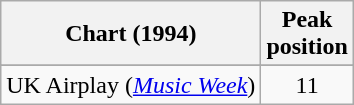<table class="wikitable sortable">
<tr>
<th>Chart (1994)</th>
<th>Peak<br>position</th>
</tr>
<tr>
</tr>
<tr>
</tr>
<tr>
<td>UK Airplay (<em><a href='#'>Music Week</a></em>)</td>
<td align="center">11</td>
</tr>
</table>
